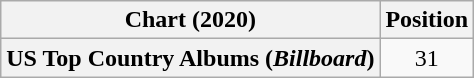<table class="wikitable plainrowheaders" style="text-align:center">
<tr>
<th scope="col">Chart (2020)</th>
<th scope="col">Position</th>
</tr>
<tr>
<th scope="row">US Top Country Albums (<em>Billboard</em>)</th>
<td style="text-align:center;">31</td>
</tr>
</table>
